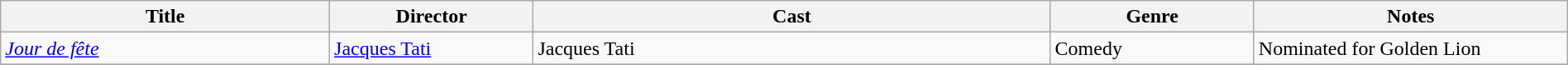<table class="wikitable" style="width:100%;">
<tr>
<th style="width:21%;">Title</th>
<th style="width:13%;">Director</th>
<th style="width:33%;">Cast</th>
<th style="width:13%;">Genre</th>
<th style="width:20%;">Notes</th>
</tr>
<tr>
<td><em><a href='#'>Jour de fête</a></em></td>
<td><a href='#'>Jacques Tati</a></td>
<td>Jacques Tati</td>
<td>Comedy</td>
<td>Nominated for Golden Lion</td>
</tr>
<tr>
</tr>
</table>
